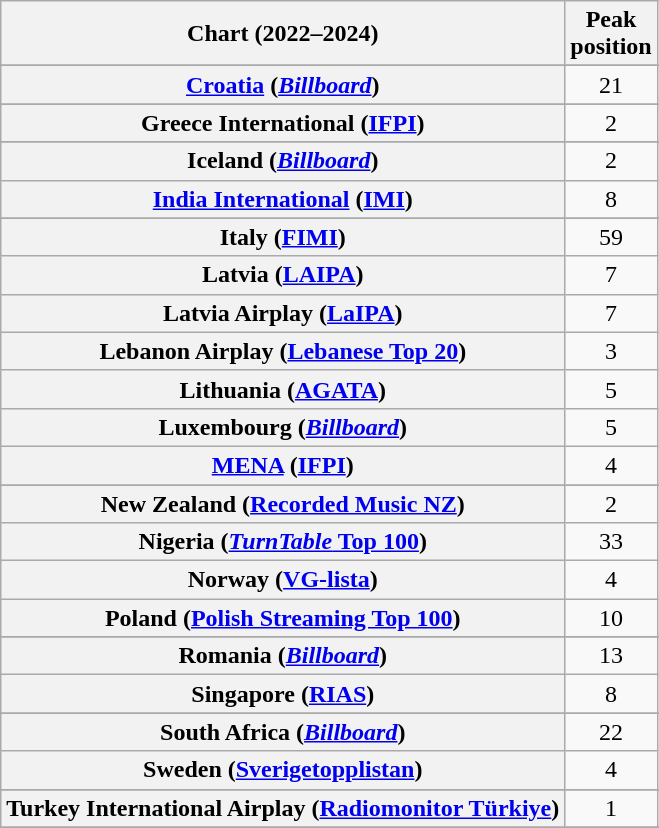<table class="wikitable sortable plainrowheaders" style="text-align:center">
<tr>
<th scope="col">Chart (2022–2024)</th>
<th scope="col">Peak<br>position</th>
</tr>
<tr>
</tr>
<tr>
</tr>
<tr>
</tr>
<tr>
</tr>
<tr>
</tr>
<tr>
</tr>
<tr>
</tr>
<tr>
<th scope="row"><a href='#'>Croatia</a> (<em><a href='#'>Billboard</a></em>)</th>
<td>21</td>
</tr>
<tr>
</tr>
<tr>
</tr>
<tr>
</tr>
<tr>
</tr>
<tr>
</tr>
<tr>
</tr>
<tr>
<th scope="row">Greece International (<a href='#'>IFPI</a>)</th>
<td>2</td>
</tr>
<tr>
</tr>
<tr>
</tr>
<tr>
</tr>
<tr>
<th scope="row">Iceland (<em><a href='#'>Billboard</a></em>)</th>
<td>2</td>
</tr>
<tr>
<th scope="row"><a href='#'>India International</a> (<a href='#'>IMI</a>)</th>
<td>8</td>
</tr>
<tr>
</tr>
<tr>
<th scope="row">Italy (<a href='#'>FIMI</a>)</th>
<td>59</td>
</tr>
<tr>
<th scope="row">Latvia (<a href='#'>LAIPA</a>)</th>
<td>7</td>
</tr>
<tr>
<th scope="row">Latvia Airplay (<a href='#'>LaIPA</a>)</th>
<td>7</td>
</tr>
<tr>
<th scope="row">Lebanon Airplay (<a href='#'>Lebanese Top 20</a>)</th>
<td>3</td>
</tr>
<tr>
<th scope="row">Lithuania (<a href='#'>AGATA</a>)</th>
<td>5</td>
</tr>
<tr>
<th scope="row">Luxembourg (<em><a href='#'>Billboard</a></em>)</th>
<td>5</td>
</tr>
<tr>
<th scope="row"><a href='#'>MENA</a> (<a href='#'>IFPI</a>)</th>
<td>4</td>
</tr>
<tr>
</tr>
<tr>
</tr>
<tr>
<th scope="row">New Zealand (<a href='#'>Recorded Music NZ</a>)</th>
<td>2</td>
</tr>
<tr>
<th scope="row">Nigeria (<a href='#'><em>TurnTable</em> Top 100</a>)</th>
<td>33</td>
</tr>
<tr>
<th scope="row">Norway (<a href='#'>VG-lista</a>)</th>
<td>4</td>
</tr>
<tr>
<th scope="row">Poland (<a href='#'>Polish Streaming Top 100</a>)</th>
<td>10</td>
</tr>
<tr>
</tr>
<tr>
<th scope="row">Romania (<em><a href='#'>Billboard</a></em>)</th>
<td>13</td>
</tr>
<tr>
<th scope="row">Singapore (<a href='#'>RIAS</a>)</th>
<td>8</td>
</tr>
<tr>
</tr>
<tr>
</tr>
<tr>
<th scope="row">South Africa (<em><a href='#'>Billboard</a></em>)</th>
<td>22</td>
</tr>
<tr>
<th scope="row">Sweden (<a href='#'>Sverigetopplistan</a>)</th>
<td>4</td>
</tr>
<tr>
</tr>
<tr>
<th scope="row">Turkey International Airplay (<a href='#'>Radiomonitor Türkiye</a>)</th>
<td>1</td>
</tr>
<tr>
</tr>
<tr>
</tr>
<tr>
</tr>
<tr>
</tr>
<tr>
</tr>
<tr>
</tr>
<tr>
</tr>
</table>
